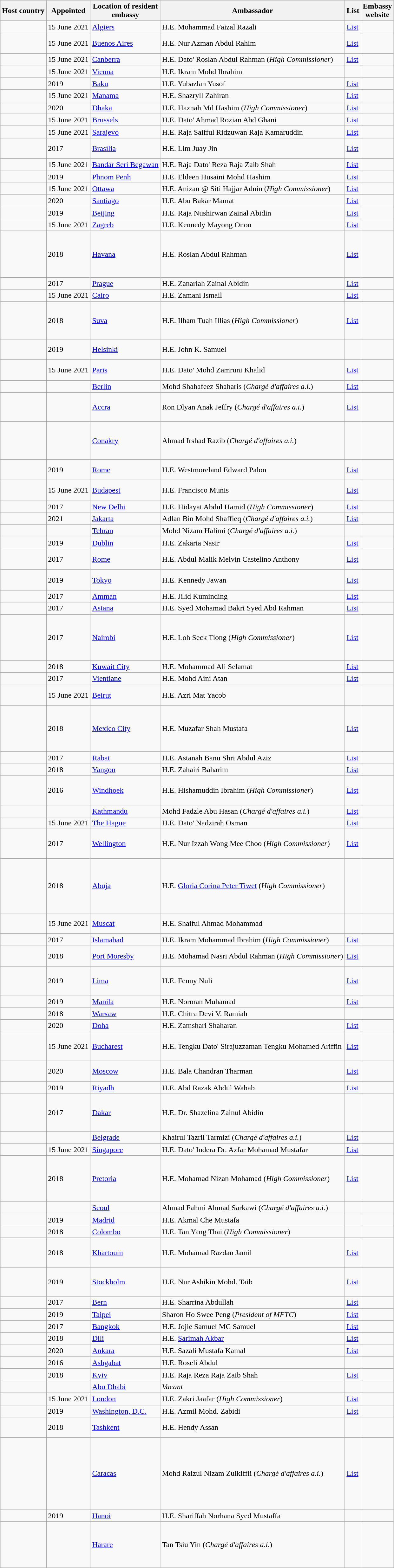<table class="wikitable sortable">
<tr>
<th>Host country</th>
<th>Appointed</th>
<th>Location of resident<br>embassy</th>
<th>Ambassador</th>
<th>List</th>
<th>Embassy<br>website</th>
</tr>
<tr>
<td><strong></strong><br></td>
<td>15 June 2021</td>
<td><a href='#'>Algiers</a></td>
<td>H.E. Mohammad Faizal Razali</td>
<td><a href='#'>List</a></td>
<td></td>
</tr>
<tr>
<td><strong></strong><br><br></td>
<td>15 June 2021</td>
<td><a href='#'>Buenos Aires</a></td>
<td>H.E. Nur Azman Abdul Rahim</td>
<td><a href='#'>List</a></td>
<td></td>
</tr>
<tr>
<td><strong></strong></td>
<td>15 June 2021</td>
<td><a href='#'>Canberra</a></td>
<td>H.E. Dato' Roslan Abdul Rahman (<em>High Commissioner</em>)</td>
<td><a href='#'>List</a></td>
<td></td>
</tr>
<tr>
<td><strong></strong><br></td>
<td>15 June 2021</td>
<td><a href='#'>Vienna</a></td>
<td>H.E. Ikram Mohd Ibrahim</td>
<td></td>
<td></td>
</tr>
<tr>
<td><strong></strong></td>
<td>2019</td>
<td><a href='#'>Baku</a></td>
<td>H.E. Yubazlan Yusof</td>
<td><a href='#'>List</a></td>
<td></td>
</tr>
<tr>
<td><strong></strong></td>
<td>15 June 2021</td>
<td><a href='#'>Manama</a></td>
<td>H.E. Shazryll Zahiran</td>
<td><a href='#'>List</a></td>
<td></td>
</tr>
<tr>
<td><strong></strong></td>
<td>2020</td>
<td><a href='#'>Dhaka</a></td>
<td>H.E. Haznah Md Hashim (<em>High Commissioner</em>)</td>
<td><a href='#'>List</a></td>
<td></td>
</tr>
<tr>
<td><strong></strong><br></td>
<td>15 June 2021</td>
<td><a href='#'>Brussels</a></td>
<td>H.E. Dato' Ahmad Rozian Abd Ghani</td>
<td><a href='#'>List</a></td>
<td></td>
</tr>
<tr>
<td><strong></strong><br></td>
<td>15 June 2021</td>
<td><a href='#'>Sarajevo</a></td>
<td>H.E. Raja Saifful Ridzuwan Raja Kamaruddin</td>
<td><a href='#'>List</a></td>
<td></td>
</tr>
<tr>
<td><strong></strong><br><br></td>
<td>2017</td>
<td><a href='#'>Brasília</a></td>
<td>H.E. Lim Juay Jin</td>
<td><a href='#'>List</a></td>
<td></td>
</tr>
<tr>
<td><strong></strong></td>
<td>15 June 2021</td>
<td><a href='#'>Bandar Seri Begawan</a></td>
<td>H.E. Raja Dato' Reza Raja Zaib Shah</td>
<td><a href='#'>List</a></td>
<td></td>
</tr>
<tr>
<td><strong></strong></td>
<td>2019</td>
<td><a href='#'>Phnom Penh</a></td>
<td>H.E. Eldeen Husaini Mohd Hashim</td>
<td><a href='#'>List</a></td>
<td></td>
</tr>
<tr>
<td><strong></strong></td>
<td>15 June 2021</td>
<td><a href='#'>Ottawa</a></td>
<td>H.E. Anizan @ Siti Hajjar Adnin (<em>High Commissioner</em>)</td>
<td><a href='#'>List</a></td>
<td></td>
</tr>
<tr>
<td><strong></strong><br></td>
<td>2020</td>
<td><a href='#'>Santiago</a></td>
<td>H.E. Abu Bakar Mamat</td>
<td><a href='#'>List</a></td>
<td></td>
</tr>
<tr>
<td><strong></strong><br></td>
<td>2019</td>
<td><a href='#'>Beijing</a></td>
<td>H.E. Raja Nushirwan Zainal Abidin</td>
<td><a href='#'>List</a></td>
<td></td>
</tr>
<tr>
<td><strong></strong></td>
<td>15 June 2021</td>
<td><a href='#'>Zagreb</a></td>
<td>H.E. Kennedy Mayong Onon</td>
<td><a href='#'>List</a></td>
<td></td>
</tr>
<tr>
<td><strong></strong><br><br><br><br><br></td>
<td>2018</td>
<td><a href='#'>Havana</a></td>
<td>H.E. Roslan Abdul Rahman</td>
<td><a href='#'>List</a></td>
<td></td>
</tr>
<tr>
<td><strong></strong></td>
<td>2017</td>
<td><a href='#'>Prague</a></td>
<td>H.E. Zanariah Zainal Abidin</td>
<td><a href='#'>List</a></td>
<td></td>
</tr>
<tr>
<td><strong></strong><br></td>
<td>15 June 2021</td>
<td><a href='#'>Cairo</a></td>
<td>H.E. Zamani Ismail</td>
<td><a href='#'>List</a></td>
<td></td>
</tr>
<tr>
<td><strong></strong><br><br><br><br></td>
<td>2018</td>
<td><a href='#'>Suva</a></td>
<td>H.E. Ilham Tuah Illias (<em>High Commissioner</em>)</td>
<td><a href='#'>List</a></td>
<td></td>
</tr>
<tr>
<td><strong></strong><br><br></td>
<td>2019</td>
<td><a href='#'>Helsinki</a></td>
<td>H.E. John K. Samuel</td>
<td></td>
<td></td>
</tr>
<tr>
<td><strong></strong><br><br></td>
<td>15 June 2021</td>
<td><a href='#'>Paris</a></td>
<td>H.E. Dato' Mohd Zamruni Khalid</td>
<td><a href='#'>List</a></td>
<td></td>
</tr>
<tr>
<td><strong></strong></td>
<td></td>
<td><a href='#'>Berlin</a></td>
<td>Mohd Shahafeez Shaharis (<em>Chargé d'affaires a.i.</em>)</td>
<td><a href='#'>List</a></td>
<td></td>
</tr>
<tr>
<td><strong></strong><br><br><br></td>
<td></td>
<td><a href='#'>Accra</a></td>
<td>Ron Dlyan Anak Jeffry (<em>Chargé d'affaires a.i.</em>)</td>
<td><a href='#'>List</a></td>
<td></td>
</tr>
<tr>
<td><strong></strong><br><br><br><br></td>
<td></td>
<td><a href='#'>Conakry</a></td>
<td>Ahmad Irshad Razib (<em>Chargé d'affaires a.i.</em>)</td>
<td></td>
<td></td>
</tr>
<tr>
<td><strong></strong><br><br></td>
<td>2019</td>
<td><a href='#'>Rome</a></td>
<td>H.E. Westmoreland Edward Palon</td>
<td><a href='#'>List</a></td>
<td></td>
</tr>
<tr>
<td><strong></strong><br><br></td>
<td>15 June 2021</td>
<td><a href='#'>Budapest</a></td>
<td>H.E. Francisco Munis</td>
<td><a href='#'>List</a></td>
<td></td>
</tr>
<tr>
<td><strong></strong><br></td>
<td>2017</td>
<td><a href='#'>New Delhi</a></td>
<td>H.E. Hidayat Abdul Hamid (<em>High Commissioner</em>)</td>
<td><a href='#'>List</a></td>
<td></td>
</tr>
<tr>
<td><strong></strong></td>
<td>2021</td>
<td><a href='#'>Jakarta</a></td>
<td>Adlan Bin Mohd Shaffieq (<em>Chargé d'affaires a.i.</em>)</td>
<td><a href='#'>List</a></td>
<td></td>
</tr>
<tr>
<td><strong></strong></td>
<td></td>
<td><a href='#'>Tehran</a></td>
<td>Mohd Nizam Halimi (<em>Chargé d'affaires a.i.</em>)</td>
<td></td>
<td></td>
</tr>
<tr>
<td><strong></strong></td>
<td>2019</td>
<td><a href='#'>Dublin</a></td>
<td>H.E. Zakaria Nasir</td>
<td><a href='#'>List</a></td>
<td></td>
</tr>
<tr>
<td><strong></strong><br><br></td>
<td>2017</td>
<td><a href='#'>Rome</a></td>
<td>H.E. Abdul Malik Melvin Castelino Anthony</td>
<td><a href='#'>List</a></td>
<td></td>
</tr>
<tr>
<td><strong></strong><br><br></td>
<td>2019</td>
<td><a href='#'>Tokyo</a></td>
<td>H.E. Kennedy Jawan</td>
<td><a href='#'>List</a></td>
<td></td>
</tr>
<tr>
<td><strong></strong><br></td>
<td>2017</td>
<td><a href='#'>Amman</a></td>
<td>H.E. Jilid Kuminding</td>
<td><a href='#'>List</a></td>
<td></td>
</tr>
<tr>
<td><strong></strong></td>
<td>2017</td>
<td><a href='#'>Astana</a></td>
<td>H.E. Syed Mohamad Bakri Syed Abd Rahman</td>
<td><a href='#'>List</a></td>
<td></td>
</tr>
<tr>
<td><strong></strong><br><br><br><br><br></td>
<td>2017</td>
<td><a href='#'>Nairobi</a></td>
<td>H.E. Loh Seck Tiong (<em>High Commissioner</em>)</td>
<td><a href='#'>List</a></td>
<td></td>
</tr>
<tr>
<td><strong></strong></td>
<td>2018</td>
<td><a href='#'>Kuwait City</a></td>
<td>H.E. Mohammad Ali Selamat</td>
<td><a href='#'>List</a></td>
<td></td>
</tr>
<tr>
<td><strong></strong></td>
<td>2017</td>
<td><a href='#'>Vientiane</a></td>
<td>H.E. Mohd Aini Atan</td>
<td><a href='#'>List</a></td>
<td></td>
</tr>
<tr>
<td><strong></strong><br><br></td>
<td>15 June 2021</td>
<td><a href='#'>Beirut</a></td>
<td>H.E. Azri Mat Yacob</td>
<td></td>
<td></td>
</tr>
<tr>
<td><strong></strong><br><br><br><br><br></td>
<td>2018</td>
<td><a href='#'>Mexico City</a></td>
<td>H.E. Muzafar Shah Mustafa</td>
<td><a href='#'>List</a></td>
<td></td>
</tr>
<tr>
<td><strong></strong><br></td>
<td>2017</td>
<td><a href='#'>Rabat</a></td>
<td>H.E. Astanah Banu Shri Abdul Aziz</td>
<td><a href='#'>List</a></td>
<td></td>
</tr>
<tr>
<td><strong></strong></td>
<td>2018</td>
<td><a href='#'>Yangon</a></td>
<td>H.E. Zahairi Baharim</td>
<td><a href='#'>List</a></td>
<td></td>
</tr>
<tr>
<td><strong></strong><br><br><br></td>
<td>2016</td>
<td><a href='#'>Windhoek</a></td>
<td>H.E. Hishamuddin Ibrahim (<em>High Commissioner</em>)</td>
<td><a href='#'>List</a></td>
<td></td>
</tr>
<tr>
<td><strong></strong></td>
<td></td>
<td><a href='#'>Kathmandu</a></td>
<td>Mohd Fadzle Abu Hasan (<em>Chargé d'affaires a.i.</em>)</td>
<td><a href='#'>List</a></td>
<td></td>
</tr>
<tr>
<td><strong></strong></td>
<td>15 June 2021</td>
<td><a href='#'>The Hague</a></td>
<td>H.E. Dato' Nadzirah Osman</td>
<td><a href='#'>List</a></td>
<td></td>
</tr>
<tr>
<td><strong></strong><br><br><br></td>
<td>2017</td>
<td><a href='#'>Wellington</a></td>
<td>H.E. Nur Izzah Wong Mee Choo (<em>High Commissioner</em>)</td>
<td><a href='#'>List</a></td>
<td></td>
</tr>
<tr>
<td><strong></strong><br><br><br><br><br><br></td>
<td>2018</td>
<td><a href='#'>Abuja</a></td>
<td>H.E. <a href='#'>Gloria Corina Peter Tiwet</a> (<em>High Commissioner</em>)</td>
<td></td>
<td></td>
</tr>
<tr>
<td><strong></strong><br><br></td>
<td>15 June 2021</td>
<td><a href='#'>Muscat</a></td>
<td>H.E. Shaiful Ahmad Mohammad</td>
<td></td>
<td></td>
</tr>
<tr>
<td><strong></strong></td>
<td>2017</td>
<td><a href='#'>Islamabad</a></td>
<td>H.E. Ikram Mohammad Ibrahim (<em>High Commissioner</em>)</td>
<td><a href='#'>List</a></td>
<td></td>
</tr>
<tr>
<td><strong></strong><br><br></td>
<td>2018</td>
<td><a href='#'>Port Moresby</a></td>
<td>H.E. Mohamad Nasri Abdul Rahman (<em>High Commissioner</em>)</td>
<td><a href='#'>List</a></td>
<td></td>
</tr>
<tr>
<td><strong></strong><br><br><br></td>
<td>2019</td>
<td><a href='#'>Lima</a></td>
<td>H.E. Fenny Nuli</td>
<td><a href='#'>List</a></td>
<td></td>
</tr>
<tr>
<td><strong></strong><br></td>
<td>2019</td>
<td><a href='#'>Manila</a></td>
<td>H.E. Norman Muhamad</td>
<td><a href='#'>List</a></td>
<td></td>
</tr>
<tr>
<td><strong></strong><br></td>
<td>2018</td>
<td><a href='#'>Warsaw</a></td>
<td>H.E. Chitra Devi V. Ramiah</td>
<td></td>
<td></td>
</tr>
<tr>
<td><strong></strong></td>
<td>2020</td>
<td><a href='#'>Doha</a></td>
<td>H.E. Zamshari Shaharan</td>
<td><a href='#'>List</a></td>
<td></td>
</tr>
<tr>
<td><strong></strong><br><br><br></td>
<td>15 June 2021</td>
<td><a href='#'>Bucharest</a></td>
<td>H.E. Tengku Dato' Sirajuzzaman Tengku Mohamed Ariffin</td>
<td><a href='#'>List</a></td>
<td></td>
</tr>
<tr>
<td><strong></strong><br><br></td>
<td>2020</td>
<td><a href='#'>Moscow</a></td>
<td>H.E. Bala Chandran Tharman</td>
<td><a href='#'>List</a></td>
<td></td>
</tr>
<tr>
<td><strong></strong></td>
<td>2019</td>
<td><a href='#'>Riyadh</a></td>
<td>H.E. Abd Razak Abdul Wahab</td>
<td><a href='#'>List</a></td>
<td></td>
</tr>
<tr>
<td><strong></strong><br><br><br><br></td>
<td>2017</td>
<td><a href='#'>Dakar</a></td>
<td>H.E. Dr. Shazelina Zainul Abidin</td>
<td></td>
<td></td>
</tr>
<tr>
<td><strong></strong></td>
<td></td>
<td><a href='#'>Belgrade</a></td>
<td>Khairul Tazril Tarmizi (<em>Chargé d'affaires a.i.</em>)</td>
<td><a href='#'>List</a></td>
<td></td>
</tr>
<tr>
<td><strong></strong></td>
<td>15 June 2021</td>
<td><a href='#'>Singapore</a></td>
<td>H.E. Dato' Indera Dr. Azfar Mohamad Mustafar</td>
<td><a href='#'>List</a></td>
<td></td>
</tr>
<tr>
<td><strong></strong><br><br><br><br><br></td>
<td>2018</td>
<td><a href='#'>Pretoria</a></td>
<td>H.E. Mohamad Nizan Mohamad (<em>High Commissioner</em>)</td>
<td><a href='#'>List</a></td>
<td></td>
</tr>
<tr>
<td><strong></strong></td>
<td></td>
<td><a href='#'>Seoul</a></td>
<td>Ahmad Fahmi Ahmad Sarkawi (<em>Chargé d'affaires a.i.</em>)</td>
<td></td>
<td></td>
</tr>
<tr>
<td><strong></strong><br></td>
<td>2019</td>
<td><a href='#'>Madrid</a></td>
<td>H.E. Akmal Che Mustafa</td>
<td></td>
<td></td>
</tr>
<tr>
<td><strong></strong><br></td>
<td>2018</td>
<td><a href='#'>Colombo</a></td>
<td>H.E. Tan Yang Thai (<em>High Commissioner</em>)</td>
<td></td>
<td></td>
</tr>
<tr>
<td><strong></strong><br><br><br></td>
<td>2018</td>
<td><a href='#'>Khartoum</a></td>
<td>H.E. Mohamad Razdan Jamil</td>
<td><a href='#'>List</a></td>
<td></td>
</tr>
<tr>
<td><strong></strong><br><br><br></td>
<td>2019</td>
<td><a href='#'>Stockholm</a></td>
<td>H.E. Nur Ashikin Mohd. Taib</td>
<td><a href='#'>List</a></td>
<td></td>
</tr>
<tr>
<td><strong></strong></td>
<td>2017</td>
<td><a href='#'>Bern</a></td>
<td>H.E. Sharrina Abdullah</td>
<td><a href='#'>List</a></td>
<td></td>
</tr>
<tr>
<td><strong></strong></td>
<td>2019</td>
<td><a href='#'>Taipei</a></td>
<td>Sharon Ho Swee Peng (<em>President of MFTC</em>)</td>
<td><a href='#'>List</a></td>
<td></td>
</tr>
<tr>
<td><strong></strong></td>
<td>2017</td>
<td><a href='#'>Bangkok</a></td>
<td>H.E. Jojie Samuel MC Samuel</td>
<td><a href='#'>List</a></td>
<td></td>
</tr>
<tr>
<td><strong></strong></td>
<td>2018</td>
<td><a href='#'>Dili</a></td>
<td>H.E. <a href='#'>Sarimah Akbar</a></td>
<td><a href='#'>List</a></td>
<td></td>
</tr>
<tr>
<td><strong></strong></td>
<td>2020</td>
<td><a href='#'>Ankara</a></td>
<td>H.E. Sazali Mustafa Kamal</td>
<td><a href='#'>List</a></td>
<td></td>
</tr>
<tr>
<td><strong></strong></td>
<td>2016</td>
<td><a href='#'>Ashgabat</a></td>
<td>H.E. Roseli Abdul</td>
<td></td>
<td></td>
</tr>
<tr>
<td><strong></strong><br></td>
<td>2018</td>
<td><a href='#'>Kyiv</a></td>
<td>H.E. Raja Reza Raja Zaib Shah</td>
<td><a href='#'>List</a></td>
<td></td>
</tr>
<tr>
<td><strong></strong></td>
<td></td>
<td><a href='#'>Abu Dhabi</a></td>
<td><em>Vacant</em></td>
<td></td>
<td></td>
</tr>
<tr>
<td><strong></strong></td>
<td>15 June 2021</td>
<td><a href='#'>London</a></td>
<td>H.E. Zakri Jaafar (<em>High Commissioner</em>)</td>
<td><a href='#'>List</a></td>
<td></td>
</tr>
<tr>
<td><strong></strong></td>
<td>2019</td>
<td><a href='#'>Washington, D.C.</a></td>
<td>H.E. Azmil Mohd. Zabidi</td>
<td><a href='#'>List</a></td>
<td></td>
</tr>
<tr>
<td><strong></strong><br><br></td>
<td>2018</td>
<td><a href='#'>Tashkent</a></td>
<td>H.E. Hendy Assan</td>
<td></td>
<td></td>
</tr>
<tr>
<td><strong></strong><br><br><br><br><br><br><br><br></td>
<td></td>
<td><a href='#'>Caracas</a></td>
<td>Mohd Raizul Nizam Zulkiffli (<em>Chargé d'affaires a.i.</em>)</td>
<td><a href='#'>List</a></td>
<td></td>
</tr>
<tr>
<td><strong></strong></td>
<td>2019</td>
<td><a href='#'>Hanoi</a></td>
<td>H.E. Shariffah Norhana Syed Mustaffa</td>
<td></td>
<td></td>
</tr>
<tr>
<td><strong></strong><br><br><br><br><br></td>
<td></td>
<td><a href='#'>Harare</a></td>
<td>Tan Tsiu Yin (<em>Chargé d'affaires a.i.</em>)</td>
<td></td>
<td></td>
</tr>
</table>
